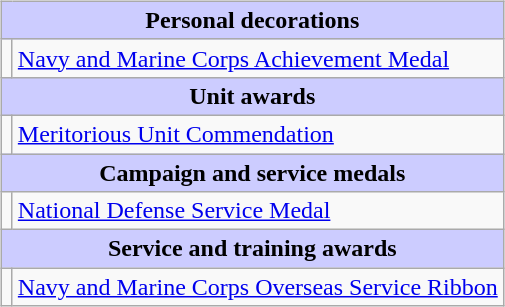<table style="width=100%;">
<tr>
<td valign="top"><br><table class="wikitable">
<tr style="background:#ccf; text-align:center;">
<td colspan=2><strong>Personal decorations</strong></td>
</tr>
<tr>
<td></td>
<td><a href='#'>Navy and Marine Corps Achievement Medal</a></td>
</tr>
<tr style="background:#ccf; text-align:center;">
<td colspan=2><strong>Unit awards</strong></td>
</tr>
<tr>
<td></td>
<td><a href='#'>Meritorious Unit Commendation</a></td>
</tr>
<tr style="background:#ccf; text-align:center;">
<td colspan=2><strong>Campaign and service medals</strong></td>
</tr>
<tr>
<td></td>
<td><a href='#'>National Defense Service Medal</a></td>
</tr>
<tr style="background:#ccf; text-align:center;">
<td colspan=2><strong>Service and training awards</strong></td>
</tr>
<tr>
<td></td>
<td><a href='#'>Navy and Marine Corps Overseas Service Ribbon</a></td>
</tr>
</table>
</td>
</tr>
</table>
